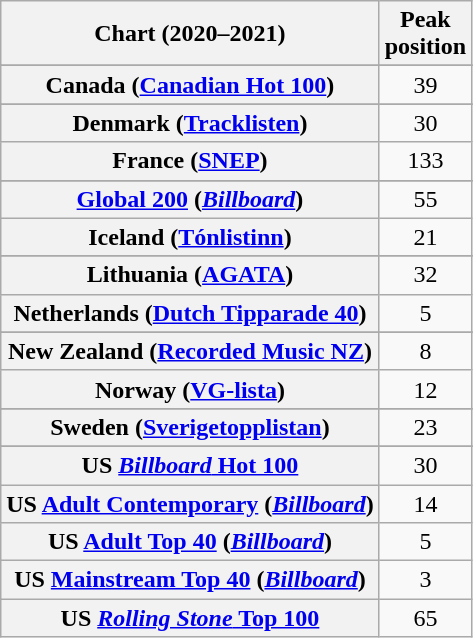<table class="wikitable sortable plainrowheaders" style="text-align:center">
<tr>
<th scope="col">Chart (2020–2021)</th>
<th scope="col">Peak<br>position</th>
</tr>
<tr>
</tr>
<tr>
</tr>
<tr>
</tr>
<tr>
</tr>
<tr>
<th scope="row">Canada (<a href='#'>Canadian Hot 100</a>)</th>
<td>39</td>
</tr>
<tr>
</tr>
<tr>
<th scope="row">Denmark (<a href='#'>Tracklisten</a>)</th>
<td>30</td>
</tr>
<tr>
<th scope="row">France (<a href='#'>SNEP</a>)</th>
<td>133</td>
</tr>
<tr>
</tr>
<tr>
<th scope="row"><a href='#'>Global 200</a> (<em><a href='#'>Billboard</a></em>)</th>
<td>55</td>
</tr>
<tr>
<th scope="row">Iceland (<a href='#'>Tónlistinn</a>)</th>
<td>21</td>
</tr>
<tr>
</tr>
<tr>
<th scope="row">Lithuania (<a href='#'>AGATA</a>)</th>
<td>32</td>
</tr>
<tr>
<th scope="row">Netherlands (<a href='#'>Dutch Tipparade 40</a>)</th>
<td>5</td>
</tr>
<tr>
</tr>
<tr>
<th scope="row">New Zealand (<a href='#'>Recorded Music NZ</a>)</th>
<td>8</td>
</tr>
<tr>
<th scope="row">Norway (<a href='#'>VG-lista</a>)</th>
<td>12</td>
</tr>
<tr>
</tr>
<tr>
</tr>
<tr>
<th scope="row">Sweden (<a href='#'>Sverigetopplistan</a>)</th>
<td>23</td>
</tr>
<tr>
</tr>
<tr>
</tr>
<tr>
<th scope="row">US <a href='#'><em>Billboard</em> Hot 100</a></th>
<td>30</td>
</tr>
<tr>
<th scope="row">US <a href='#'>Adult Contemporary</a> (<em><a href='#'>Billboard</a></em>)</th>
<td>14</td>
</tr>
<tr>
<th scope="row">US <a href='#'>Adult Top 40</a> (<em><a href='#'>Billboard</a></em>)</th>
<td>5</td>
</tr>
<tr>
<th scope="row">US <a href='#'>Mainstream Top 40</a> (<em><a href='#'>Billboard</a></em>)</th>
<td>3</td>
</tr>
<tr>
<th scope="row">US <a href='#'><em>Rolling Stone</em> Top 100</a></th>
<td>65</td>
</tr>
</table>
